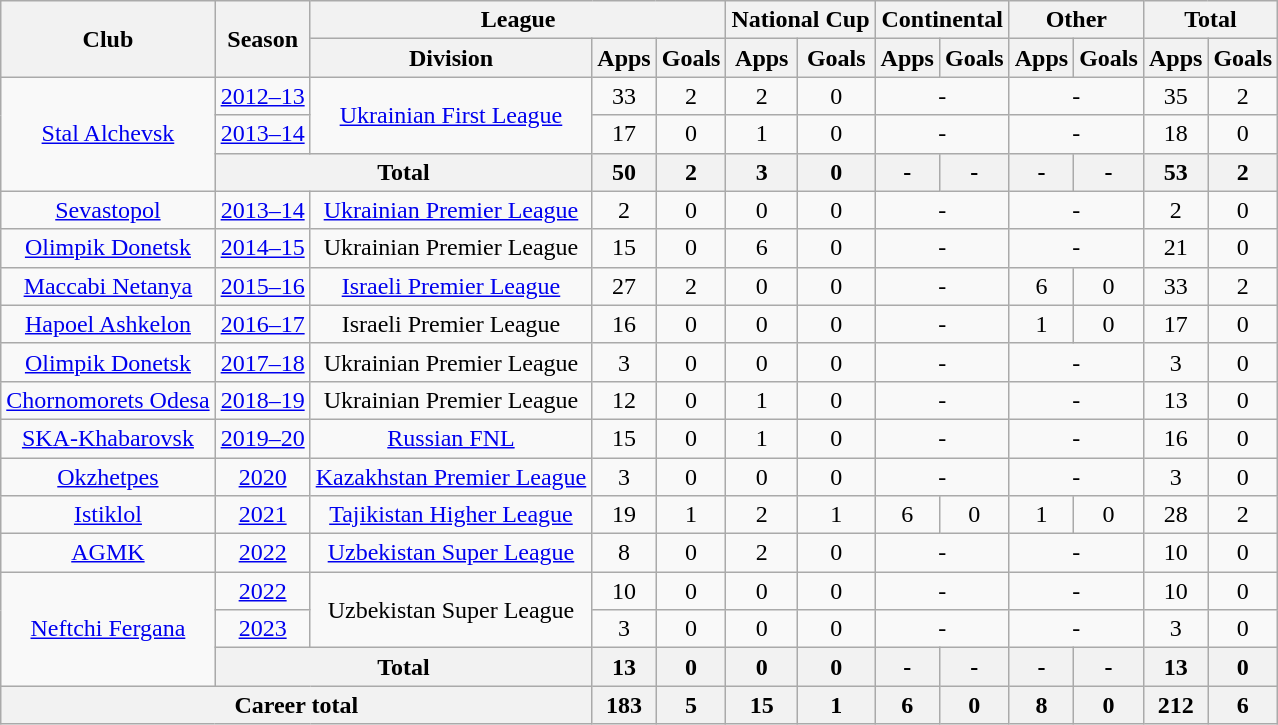<table class="wikitable" style="text-align: center;">
<tr>
<th rowspan="2">Club</th>
<th rowspan="2">Season</th>
<th colspan="3">League</th>
<th colspan="2">National Cup</th>
<th colspan="2">Continental</th>
<th colspan="2">Other</th>
<th colspan="2">Total</th>
</tr>
<tr>
<th>Division</th>
<th>Apps</th>
<th>Goals</th>
<th>Apps</th>
<th>Goals</th>
<th>Apps</th>
<th>Goals</th>
<th>Apps</th>
<th>Goals</th>
<th>Apps</th>
<th>Goals</th>
</tr>
<tr>
<td rowspan="3"><a href='#'>Stal Alchevsk</a></td>
<td><a href='#'>2012–13</a></td>
<td rowspan="2"><a href='#'>Ukrainian First League</a></td>
<td>33</td>
<td>2</td>
<td>2</td>
<td>0</td>
<td colspan="2">-</td>
<td colspan="2">-</td>
<td>35</td>
<td>2</td>
</tr>
<tr>
<td><a href='#'>2013–14</a></td>
<td>17</td>
<td>0</td>
<td>1</td>
<td>0</td>
<td colspan="2">-</td>
<td colspan="2">-</td>
<td>18</td>
<td>0</td>
</tr>
<tr>
<th colspan="2">Total</th>
<th>50</th>
<th>2</th>
<th>3</th>
<th>0</th>
<th>-</th>
<th>-</th>
<th>-</th>
<th>-</th>
<th>53</th>
<th>2</th>
</tr>
<tr>
<td rowspan="1" valign="center"><a href='#'>Sevastopol</a></td>
<td><a href='#'>2013–14</a></td>
<td rowspan="1" valign="center"><a href='#'>Ukrainian Premier League</a></td>
<td>2</td>
<td>0</td>
<td>0</td>
<td>0</td>
<td colspan="2">-</td>
<td colspan="2">-</td>
<td>2</td>
<td>0</td>
</tr>
<tr>
<td rowspan="1" valign="center"><a href='#'>Olimpik Donetsk</a></td>
<td><a href='#'>2014–15</a></td>
<td rowspan="1" valign="center">Ukrainian Premier League</td>
<td>15</td>
<td>0</td>
<td>6</td>
<td>0</td>
<td colspan="2">-</td>
<td colspan="2">-</td>
<td>21</td>
<td>0</td>
</tr>
<tr>
<td rowspan="1" valign="center"><a href='#'>Maccabi Netanya</a></td>
<td><a href='#'>2015–16</a></td>
<td rowspan="1" valign="center"><a href='#'>Israeli Premier League</a></td>
<td>27</td>
<td>2</td>
<td>0</td>
<td>0</td>
<td colspan="2">-</td>
<td>6</td>
<td>0</td>
<td>33</td>
<td>2</td>
</tr>
<tr>
<td rowspan="1" valign="center"><a href='#'>Hapoel Ashkelon</a></td>
<td><a href='#'>2016–17</a></td>
<td rowspan="1" valign="center">Israeli Premier League</td>
<td>16</td>
<td>0</td>
<td>0</td>
<td>0</td>
<td colspan="2">-</td>
<td>1</td>
<td>0</td>
<td>17</td>
<td>0</td>
</tr>
<tr>
<td rowspan="1" valign="center"><a href='#'>Olimpik Donetsk</a></td>
<td><a href='#'>2017–18</a></td>
<td rowspan="1" valign="center">Ukrainian Premier League</td>
<td>3</td>
<td>0</td>
<td>0</td>
<td>0</td>
<td colspan="2">-</td>
<td colspan="2">-</td>
<td>3</td>
<td>0</td>
</tr>
<tr>
<td rowspan="1" valign="center"><a href='#'>Chornomorets Odesa</a></td>
<td><a href='#'>2018–19</a></td>
<td rowspan="1" valign="center">Ukrainian Premier League</td>
<td>12</td>
<td>0</td>
<td>1</td>
<td>0</td>
<td colspan="2">-</td>
<td colspan="2">-</td>
<td>13</td>
<td>0</td>
</tr>
<tr>
<td rowspan="1" valign="center"><a href='#'>SKA-Khabarovsk</a></td>
<td><a href='#'>2019–20</a></td>
<td rowspan="1" valign="center"><a href='#'>Russian FNL</a></td>
<td>15</td>
<td>0</td>
<td>1</td>
<td>0</td>
<td colspan="2">-</td>
<td colspan="2">-</td>
<td>16</td>
<td>0</td>
</tr>
<tr>
<td rowspan="1" valign="center"><a href='#'>Okzhetpes</a></td>
<td><a href='#'>2020</a></td>
<td rowspan="1" valign="center"><a href='#'>Kazakhstan Premier League</a></td>
<td>3</td>
<td>0</td>
<td>0</td>
<td>0</td>
<td colspan="2">-</td>
<td colspan="2">-</td>
<td>3</td>
<td>0</td>
</tr>
<tr>
<td rowspan="1" valign="center"><a href='#'>Istiklol</a></td>
<td><a href='#'>2021</a></td>
<td rowspan="1" valign="center"><a href='#'>Tajikistan Higher League</a></td>
<td>19</td>
<td>1</td>
<td>2</td>
<td>1</td>
<td>6</td>
<td>0</td>
<td>1</td>
<td>0</td>
<td>28</td>
<td>2</td>
</tr>
<tr>
<td rowspan="1" valign="center"><a href='#'>AGMK</a></td>
<td><a href='#'>2022</a></td>
<td rowspan="1" valign="center"><a href='#'>Uzbekistan Super League</a></td>
<td>8</td>
<td>0</td>
<td>2</td>
<td>0</td>
<td colspan="2">-</td>
<td colspan="2">-</td>
<td>10</td>
<td>0</td>
</tr>
<tr>
<td rowspan="3" valign="center"><a href='#'>Neftchi Fergana</a></td>
<td><a href='#'>2022</a></td>
<td rowspan="2" valign="center">Uzbekistan Super League</td>
<td>10</td>
<td>0</td>
<td>0</td>
<td>0</td>
<td colspan="2">-</td>
<td colspan="2">-</td>
<td>10</td>
<td>0</td>
</tr>
<tr>
<td><a href='#'>2023</a></td>
<td>3</td>
<td>0</td>
<td>0</td>
<td>0</td>
<td colspan="2">-</td>
<td colspan="2">-</td>
<td>3</td>
<td>0</td>
</tr>
<tr>
<th colspan="2">Total</th>
<th>13</th>
<th>0</th>
<th>0</th>
<th>0</th>
<th>-</th>
<th>-</th>
<th>-</th>
<th>-</th>
<th>13</th>
<th>0</th>
</tr>
<tr>
<th colspan="3">Career total</th>
<th>183</th>
<th>5</th>
<th>15</th>
<th>1</th>
<th>6</th>
<th>0</th>
<th>8</th>
<th>0</th>
<th>212</th>
<th>6</th>
</tr>
</table>
